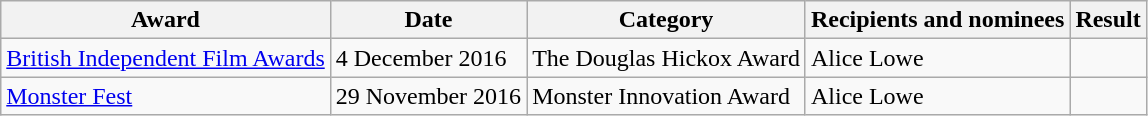<table class="wikitable">
<tr>
<th>Award</th>
<th>Date</th>
<th>Category</th>
<th>Recipients and nominees</th>
<th>Result</th>
</tr>
<tr>
<td><a href='#'>British Independent Film Awards</a></td>
<td>4 December 2016</td>
<td>The Douglas Hickox Award</td>
<td>Alice Lowe</td>
<td></td>
</tr>
<tr>
<td><a href='#'>Monster Fest</a></td>
<td>29 November 2016</td>
<td>Monster Innovation Award</td>
<td>Alice Lowe</td>
<td></td>
</tr>
</table>
